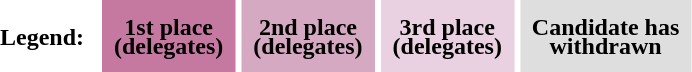<table style="text-align:center; margin:15px 0; line-height:13px;" cellpadding="0">
<tr>
<th>Legend:  </th>
<th></th>
<th style="padding:11px 8px; background:#c579a0;">1st place<br>(delegates)</th>
<th></th>
<th style="padding:11px 8px; background:#d5a9c2;">2nd place<br>(delegates)</th>
<th></th>
<th style="padding:11px 8px; background:#e9d1e1;">3rd place<br>(delegates)</th>
<th></th>
<th style="padding:11px 8px; background:#dedede;">Candidate has<br>withdrawn</th>
</tr>
</table>
